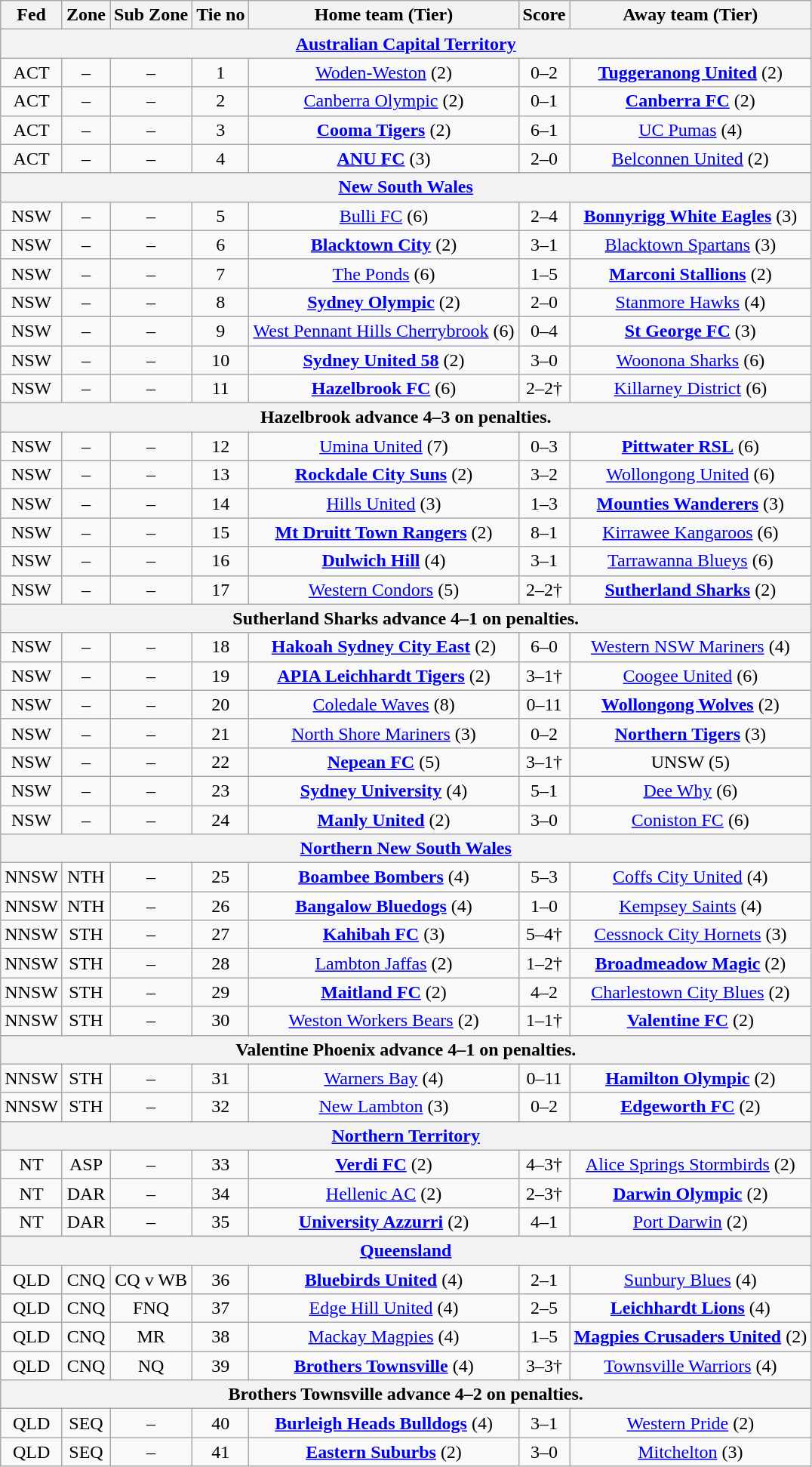<table class="wikitable" style="text-align:center">
<tr>
<th>Fed</th>
<th>Zone</th>
<th>Sub Zone</th>
<th>Tie no</th>
<th>Home team (Tier)</th>
<th>Score</th>
<th>Away team (Tier)</th>
</tr>
<tr>
<th colspan=7><a href='#'>Australian Capital Territory</a></th>
</tr>
<tr>
<td>ACT</td>
<td>–</td>
<td>–</td>
<td>1</td>
<td><a href='#'>Woden-Weston</a> (2)</td>
<td>0–2</td>
<td><strong><a href='#'>Tuggeranong United</a></strong> (2)</td>
</tr>
<tr>
<td>ACT</td>
<td>–</td>
<td>–</td>
<td>2</td>
<td><a href='#'>Canberra Olympic</a> (2)</td>
<td>0–1</td>
<td><strong><a href='#'>Canberra FC</a></strong> (2)</td>
</tr>
<tr>
<td>ACT</td>
<td>–</td>
<td>–</td>
<td>3</td>
<td><strong><a href='#'>Cooma Tigers</a></strong> (2)</td>
<td>6–1</td>
<td><a href='#'>UC Pumas</a> (4)</td>
</tr>
<tr>
<td>ACT</td>
<td>–</td>
<td>–</td>
<td>4</td>
<td><strong><a href='#'>ANU FC</a></strong> (3)</td>
<td>2–0</td>
<td><a href='#'>Belconnen United</a> (2)</td>
</tr>
<tr>
<th colspan=7><a href='#'>New South Wales</a></th>
</tr>
<tr>
<td>NSW</td>
<td>–</td>
<td>–</td>
<td>5</td>
<td><a href='#'>Bulli FC</a> (6)</td>
<td>2–4</td>
<td><strong><a href='#'>Bonnyrigg White Eagles</a></strong> (3)</td>
</tr>
<tr>
<td>NSW</td>
<td>–</td>
<td>–</td>
<td>6</td>
<td><strong><a href='#'>Blacktown City</a></strong> (2)</td>
<td>3–1</td>
<td><a href='#'>Blacktown Spartans</a> (3)</td>
</tr>
<tr>
<td>NSW</td>
<td>–</td>
<td>–</td>
<td>7</td>
<td><a href='#'>The Ponds</a> (6)</td>
<td>1–5</td>
<td><strong><a href='#'>Marconi Stallions</a></strong> (2)</td>
</tr>
<tr>
<td>NSW</td>
<td>–</td>
<td>–</td>
<td>8</td>
<td><strong><a href='#'>Sydney Olympic</a></strong> (2)</td>
<td>2–0</td>
<td><a href='#'>Stanmore Hawks</a> (4)</td>
</tr>
<tr>
<td>NSW</td>
<td>–</td>
<td>–</td>
<td>9</td>
<td><a href='#'>West Pennant Hills Cherrybrook</a> (6)</td>
<td>0–4</td>
<td><strong><a href='#'>St George FC</a></strong> (3)</td>
</tr>
<tr>
<td>NSW</td>
<td>–</td>
<td>–</td>
<td>10</td>
<td><strong><a href='#'>Sydney United 58</a></strong> (2)</td>
<td>3–0</td>
<td><a href='#'>Woonona Sharks</a> (6)</td>
</tr>
<tr>
<td>NSW</td>
<td>–</td>
<td>–</td>
<td>11</td>
<td><strong><a href='#'>Hazelbrook FC</a></strong> (6)</td>
<td>2–2†</td>
<td><a href='#'>Killarney District</a> (6)</td>
</tr>
<tr>
<th colspan=7>Hazelbrook advance 4–3 on penalties.</th>
</tr>
<tr>
<td>NSW</td>
<td>–</td>
<td>–</td>
<td>12</td>
<td><a href='#'>Umina United</a> (7)</td>
<td>0–3</td>
<td><strong><a href='#'>Pittwater RSL</a></strong> (6)</td>
</tr>
<tr>
<td>NSW</td>
<td>–</td>
<td>–</td>
<td>13</td>
<td><strong><a href='#'>Rockdale City Suns</a></strong> (2)</td>
<td>3–2</td>
<td><a href='#'>Wollongong United</a> (6)</td>
</tr>
<tr>
<td>NSW</td>
<td>–</td>
<td>–</td>
<td>14</td>
<td><a href='#'>Hills United</a> (3)</td>
<td>1–3</td>
<td><strong><a href='#'>Mounties Wanderers</a></strong> (3)</td>
</tr>
<tr>
<td>NSW</td>
<td>–</td>
<td>–</td>
<td>15</td>
<td><strong><a href='#'>Mt Druitt Town Rangers</a></strong> (2)</td>
<td>8–1</td>
<td><a href='#'>Kirrawee Kangaroos</a> (6)</td>
</tr>
<tr>
<td>NSW</td>
<td>–</td>
<td>–</td>
<td>16</td>
<td><strong><a href='#'>Dulwich Hill</a></strong> (4)</td>
<td>3–1</td>
<td><a href='#'>Tarrawanna Blueys</a> (6)</td>
</tr>
<tr>
<td>NSW</td>
<td>–</td>
<td>–</td>
<td>17</td>
<td><a href='#'>Western Condors</a> (5)</td>
<td>2–2†</td>
<td><strong><a href='#'>Sutherland Sharks</a></strong> (2)</td>
</tr>
<tr>
<th colspan=7>Sutherland Sharks advance 4–1 on penalties.</th>
</tr>
<tr>
<td>NSW</td>
<td>–</td>
<td>–</td>
<td>18</td>
<td><strong><a href='#'>Hakoah Sydney City East</a></strong> (2)</td>
<td>6–0</td>
<td><a href='#'>Western NSW Mariners</a> (4)</td>
</tr>
<tr>
<td>NSW</td>
<td>–</td>
<td>–</td>
<td>19</td>
<td><strong><a href='#'>APIA Leichhardt Tigers</a></strong> (2)</td>
<td>3–1†</td>
<td><a href='#'>Coogee United</a> (6)</td>
</tr>
<tr>
<td>NSW</td>
<td>–</td>
<td>–</td>
<td>20</td>
<td><a href='#'>Coledale Waves</a> (8)</td>
<td>0–11</td>
<td><strong><a href='#'>Wollongong Wolves</a></strong> (2)</td>
</tr>
<tr>
<td>NSW</td>
<td>–</td>
<td>–</td>
<td>21</td>
<td><a href='#'>North Shore Mariners</a> (3)</td>
<td>0–2</td>
<td><strong><a href='#'>Northern Tigers</a></strong> (3)</td>
</tr>
<tr>
<td>NSW</td>
<td>–</td>
<td>–</td>
<td>22</td>
<td><strong><a href='#'>Nepean FC</a></strong> (5)</td>
<td>3–1†</td>
<td>UNSW (5)</td>
</tr>
<tr>
<td>NSW</td>
<td>–</td>
<td>–</td>
<td>23</td>
<td><strong><a href='#'>Sydney University</a></strong> (4)</td>
<td>5–1</td>
<td><a href='#'>Dee Why</a> (6)</td>
</tr>
<tr>
<td>NSW</td>
<td>–</td>
<td>–</td>
<td>24</td>
<td><strong><a href='#'>Manly United</a></strong> (2)</td>
<td>3–0</td>
<td><a href='#'>Coniston FC</a> (6)</td>
</tr>
<tr>
<th colspan=7><a href='#'>Northern New South Wales</a></th>
</tr>
<tr>
<td>NNSW</td>
<td>NTH</td>
<td>–</td>
<td>25</td>
<td><strong><a href='#'>Boambee Bombers</a></strong> (4)</td>
<td>5–3</td>
<td><a href='#'>Coffs City United</a> (4)</td>
</tr>
<tr>
<td>NNSW</td>
<td>NTH</td>
<td>–</td>
<td>26</td>
<td><strong><a href='#'>Bangalow Bluedogs</a></strong> (4)</td>
<td>1–0</td>
<td><a href='#'>Kempsey Saints</a> (4)</td>
</tr>
<tr>
<td>NNSW</td>
<td>STH</td>
<td>–</td>
<td>27</td>
<td><strong><a href='#'>Kahibah FC</a></strong> (3)</td>
<td>5–4†</td>
<td><a href='#'>Cessnock City Hornets</a> (3)</td>
</tr>
<tr>
<td>NNSW</td>
<td>STH</td>
<td>–</td>
<td>28</td>
<td><a href='#'>Lambton Jaffas</a> (2)</td>
<td>1–2†</td>
<td><strong><a href='#'>Broadmeadow Magic</a></strong> (2)</td>
</tr>
<tr>
<td>NNSW</td>
<td>STH</td>
<td>–</td>
<td>29</td>
<td><strong><a href='#'>Maitland FC</a></strong> (2)</td>
<td>4–2</td>
<td><a href='#'>Charlestown City Blues</a> (2)</td>
</tr>
<tr>
<td>NNSW</td>
<td>STH</td>
<td>–</td>
<td>30</td>
<td><a href='#'>Weston Workers Bears</a> (2)</td>
<td>1–1†</td>
<td><strong><a href='#'>Valentine FC</a></strong> (2)</td>
</tr>
<tr>
<th colspan=7>Valentine  Phoenix advance 4–1 on penalties.</th>
</tr>
<tr>
<td>NNSW</td>
<td>STH</td>
<td>–</td>
<td>31</td>
<td><a href='#'>Warners Bay</a> (4)</td>
<td>0–11</td>
<td><strong><a href='#'>Hamilton Olympic</a></strong> (2)</td>
</tr>
<tr>
<td>NNSW</td>
<td>STH</td>
<td>–</td>
<td>32</td>
<td><a href='#'>New Lambton</a> (3)</td>
<td>0–2</td>
<td><strong><a href='#'>Edgeworth FC</a></strong> (2)</td>
</tr>
<tr>
<th colspan=7><a href='#'>Northern Territory</a></th>
</tr>
<tr>
<td>NT</td>
<td>ASP</td>
<td>–</td>
<td>33</td>
<td><strong><a href='#'>Verdi FC</a></strong> (2)</td>
<td>4–3†</td>
<td><a href='#'>Alice Springs Stormbirds</a> (2)</td>
</tr>
<tr>
<td>NT</td>
<td>DAR</td>
<td>–</td>
<td>34</td>
<td><a href='#'>Hellenic AC</a> (2)</td>
<td>2–3†</td>
<td><strong><a href='#'>Darwin Olympic</a></strong> (2)</td>
</tr>
<tr>
<td>NT</td>
<td>DAR</td>
<td>–</td>
<td>35</td>
<td><strong><a href='#'>University Azzurri</a></strong> (2)</td>
<td>4–1</td>
<td><a href='#'>Port Darwin</a> (2)</td>
</tr>
<tr>
<th colspan=7><a href='#'>Queensland</a></th>
</tr>
<tr>
<td>QLD</td>
<td>CNQ</td>
<td>CQ v WB</td>
<td>36</td>
<td><strong><a href='#'>Bluebirds United</a></strong> (4)</td>
<td>2–1</td>
<td><a href='#'>Sunbury Blues</a> (4)</td>
</tr>
<tr>
<td>QLD</td>
<td>CNQ</td>
<td>FNQ</td>
<td>37</td>
<td><a href='#'>Edge Hill United</a> (4)</td>
<td>2–5</td>
<td><strong><a href='#'>Leichhardt Lions</a></strong> (4)</td>
</tr>
<tr>
<td>QLD</td>
<td>CNQ</td>
<td>MR</td>
<td>38</td>
<td><a href='#'>Mackay Magpies</a> (4)</td>
<td>1–5</td>
<td><strong><a href='#'>Magpies Crusaders United</a></strong> (2)</td>
</tr>
<tr>
<td>QLD</td>
<td>CNQ</td>
<td>NQ</td>
<td>39</td>
<td><strong><a href='#'>Brothers Townsville</a></strong> (4)</td>
<td>3–3†</td>
<td><a href='#'>Townsville Warriors</a> (4)</td>
</tr>
<tr>
<th colspan=7>Brothers Townsville advance 4–2 on penalties.</th>
</tr>
<tr>
<td>QLD</td>
<td>SEQ</td>
<td>–</td>
<td>40</td>
<td><strong><a href='#'>Burleigh Heads Bulldogs</a></strong> (4)</td>
<td>3–1</td>
<td><a href='#'>Western Pride</a> (2)</td>
</tr>
<tr>
<td>QLD</td>
<td>SEQ</td>
<td>–</td>
<td>41</td>
<td><strong><a href='#'>Eastern Suburbs</a></strong> (2)</td>
<td>3–0</td>
<td><a href='#'>Mitchelton</a> (3)</td>
</tr>
</table>
